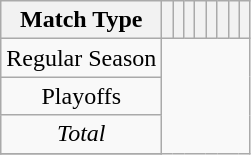<table class="wikitable" style="text-align:center;">
<tr>
<th>Match Type</th>
<th></th>
<th></th>
<th></th>
<th></th>
<th></th>
<th></th>
<th></th>
<th></th>
</tr>
<tr>
<td>Regular Season<br></td>
</tr>
<tr>
<td>Playoffs<br></td>
</tr>
<tr>
<td><em>Total</em><br></td>
</tr>
<tr>
</tr>
</table>
